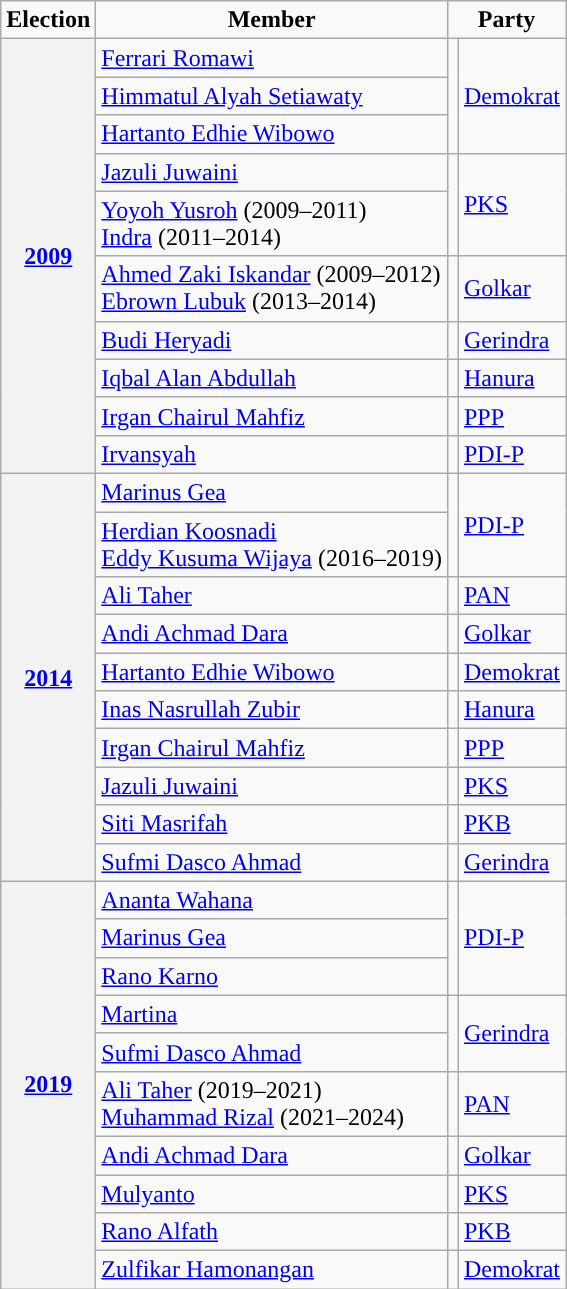<table class="wikitable" align="center">
<tr>
<td align="center"><strong>Election</strong></td>
<td align="center"><strong>Member</strong></td>
<td colspan="2" align="center"><strong>Party</strong></td>
</tr>
<tr>
<th rowspan="10"><a href='#'>2009</a></th>
<td><a href='#'>Ferrari Romawi</a></td>
<td rowspan="3" style="background-color: "></td>
<td rowspan="3"><a href='#'>Demokrat</a></td>
</tr>
<tr>
<td><a href='#'>Himmatul Alyah Setiawaty</a></td>
</tr>
<tr>
<td><a href='#'>Hartanto Edhie Wibowo</a></td>
</tr>
<tr>
<td><a href='#'>Jazuli Juwaini</a></td>
<td rowspan="2" style="background-color: "></td>
<td rowspan="2"><a href='#'>PKS</a></td>
</tr>
<tr>
<td><a href='#'>Yoyoh Yusroh</a> (2009–2011)<br><a href='#'>Indra</a> (2011–2014)</td>
</tr>
<tr>
<td><a href='#'>Ahmed Zaki Iskandar</a> (2009–2012)<br><a href='#'>Ebrown Lubuk</a> (2013–2014)</td>
<td style="background-color: "></td>
<td><a href='#'>Golkar</a></td>
</tr>
<tr>
<td><a href='#'>Budi Heryadi</a></td>
<td style="background-color: "></td>
<td><a href='#'>Gerindra</a></td>
</tr>
<tr>
<td><a href='#'>Iqbal Alan Abdullah</a></td>
<td style="background-color: "></td>
<td><a href='#'>Hanura</a></td>
</tr>
<tr>
<td><a href='#'>Irgan Chairul Mahfiz</a></td>
<td style="background-color: "></td>
<td><a href='#'>PPP</a></td>
</tr>
<tr>
<td><a href='#'>Irvansyah</a></td>
<td style="background-color: "></td>
<td><a href='#'>PDI-P</a></td>
</tr>
<tr>
<th rowspan="10"><a href='#'>2014</a></th>
<td><a href='#'>Marinus Gea</a></td>
<td rowspan="2" style="background-color: "></td>
<td rowspan="2"><a href='#'>PDI-P</a></td>
</tr>
<tr>
<td><a href='#'>Herdian Koosnadi</a><br><a href='#'>Eddy Kusuma Wijaya</a> (2016–2019)</td>
</tr>
<tr>
<td><a href='#'>Ali Taher</a></td>
<td style="background-color: "></td>
<td><a href='#'>PAN</a></td>
</tr>
<tr>
<td><a href='#'>Andi Achmad Dara</a></td>
<td style="background-color: "></td>
<td><a href='#'>Golkar</a></td>
</tr>
<tr>
<td><a href='#'>Hartanto Edhie Wibowo</a></td>
<td style="background-color: "></td>
<td><a href='#'>Demokrat</a></td>
</tr>
<tr>
<td><a href='#'>Inas Nasrullah Zubir</a></td>
<td style="background-color: "></td>
<td><a href='#'>Hanura</a></td>
</tr>
<tr>
<td><a href='#'>Irgan Chairul Mahfiz</a></td>
<td style="background-color: "></td>
<td><a href='#'>PPP</a></td>
</tr>
<tr>
<td><a href='#'>Jazuli Juwaini</a></td>
<td style="background-color: "></td>
<td><a href='#'>PKS</a></td>
</tr>
<tr>
<td><a href='#'>Siti Masrifah</a></td>
<td style="background-color: "></td>
<td><a href='#'>PKB</a></td>
</tr>
<tr>
<td><a href='#'>Sufmi Dasco Ahmad</a></td>
<td style="background-color: "></td>
<td><a href='#'>Gerindra</a></td>
</tr>
<tr>
<th rowspan="10"><a href='#'>2019</a></th>
<td><a href='#'>Ananta Wahana</a></td>
<td rowspan="3" style="background-color: "></td>
<td rowspan="3"><a href='#'>PDI-P</a></td>
</tr>
<tr>
<td><a href='#'>Marinus Gea</a></td>
</tr>
<tr>
<td><a href='#'>Rano Karno</a></td>
</tr>
<tr>
<td><a href='#'>Martina</a></td>
<td rowspan="2" style="background-color: "></td>
<td rowspan="2"><a href='#'>Gerindra</a></td>
</tr>
<tr>
<td><a href='#'>Sufmi Dasco Ahmad</a></td>
</tr>
<tr>
<td><a href='#'>Ali Taher</a> (2019–2021)<br><a href='#'>Muhammad Rizal</a> (2021–2024)</td>
<td style="background-color: "></td>
<td><a href='#'>PAN</a></td>
</tr>
<tr>
<td><a href='#'>Andi Achmad Dara</a></td>
<td style="background-color: "></td>
<td><a href='#'>Golkar</a></td>
</tr>
<tr>
<td><a href='#'>Mulyanto</a></td>
<td style="background-color: "></td>
<td><a href='#'>PKS</a></td>
</tr>
<tr>
<td><a href='#'>Rano Alfath</a></td>
<td style="background-color: "></td>
<td><a href='#'>PKB</a></td>
</tr>
<tr>
<td><a href='#'>Zulfikar Hamonangan</a></td>
<td style="background-color: "></td>
<td><a href='#'>Demokrat</a></td>
</tr>
</table>
